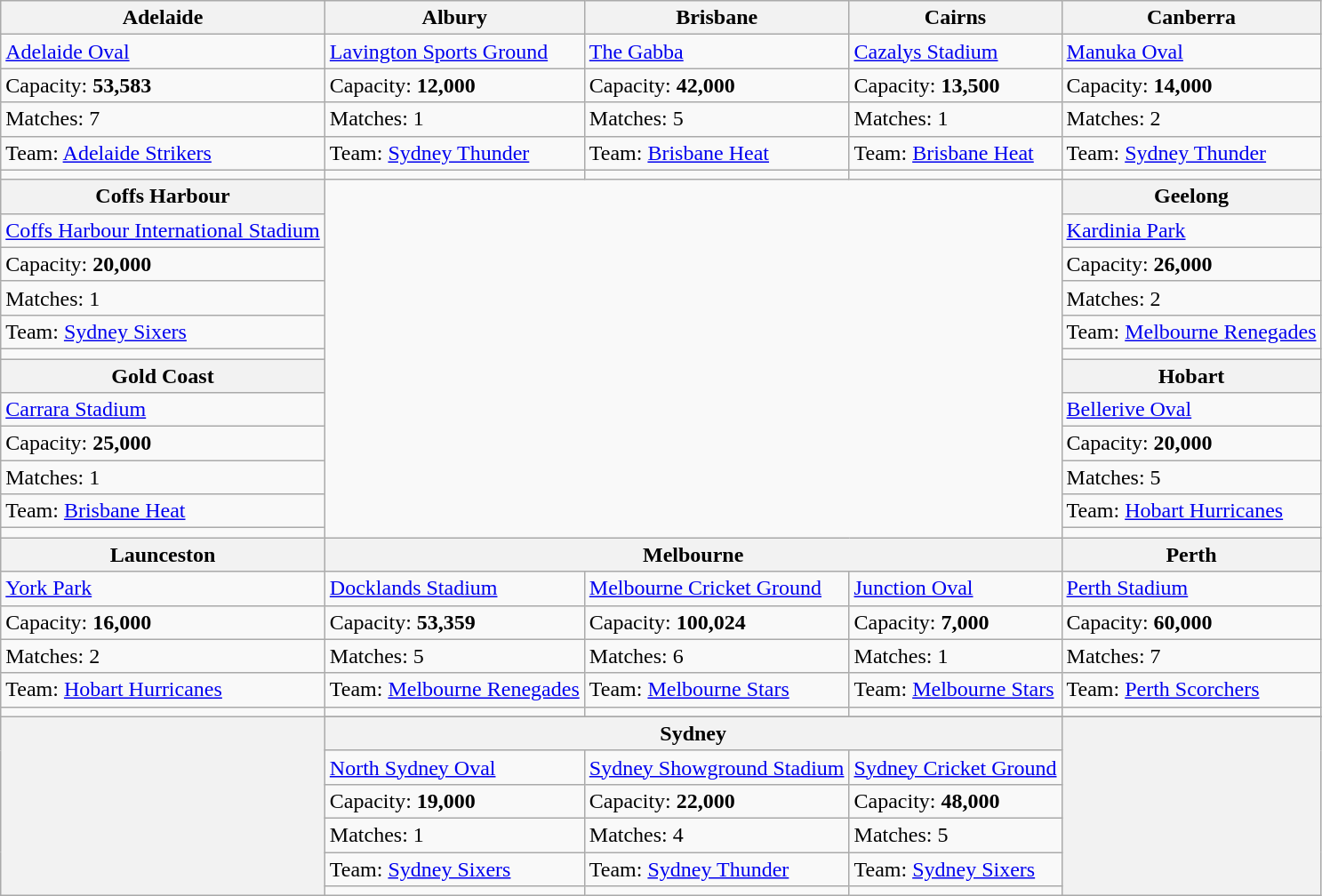<table class="wikitable">
<tr>
<th>Adelaide</th>
<th>Albury</th>
<th>Brisbane</th>
<th>Cairns</th>
<th>Canberra</th>
</tr>
<tr>
<td><a href='#'>Adelaide Oval</a></td>
<td><a href='#'>Lavington Sports Ground</a></td>
<td><a href='#'>The Gabba</a></td>
<td><a href='#'>Cazalys Stadium</a></td>
<td><a href='#'>Manuka Oval</a></td>
</tr>
<tr>
<td>Capacity: <strong>53,583</strong></td>
<td>Capacity: <strong>12,000</strong></td>
<td>Capacity: <strong>42,000</strong></td>
<td>Capacity: <strong>13,500</strong></td>
<td>Capacity: <strong>14,000</strong></td>
</tr>
<tr>
<td>Matches: 7</td>
<td>Matches: 1</td>
<td>Matches: 5</td>
<td>Matches: 1</td>
<td>Matches: 2</td>
</tr>
<tr>
<td>Team: <a href='#'>Adelaide Strikers</a></td>
<td>Team: <a href='#'>Sydney Thunder</a></td>
<td>Team: <a href='#'>Brisbane Heat</a></td>
<td>Team: <a href='#'>Brisbane Heat</a></td>
<td>Team: <a href='#'>Sydney Thunder</a></td>
</tr>
<tr>
<td></td>
<td></td>
<td></td>
<td></td>
<td></td>
</tr>
<tr>
<th>Coffs Harbour</th>
<td colspan="3" rowspan="12"></td>
<th>Geelong</th>
</tr>
<tr>
<td><a href='#'>Coffs Harbour International Stadium</a></td>
<td><a href='#'>Kardinia Park</a></td>
</tr>
<tr>
<td>Capacity: <strong>20,000</strong></td>
<td>Capacity: <strong>26,000</strong></td>
</tr>
<tr>
<td>Matches: 1</td>
<td>Matches: 2</td>
</tr>
<tr>
<td>Team: <a href='#'>Sydney Sixers</a></td>
<td>Team: <a href='#'>Melbourne Renegades</a></td>
</tr>
<tr>
<td></td>
<td></td>
</tr>
<tr>
<th>Gold Coast</th>
<th>Hobart</th>
</tr>
<tr>
<td><a href='#'>Carrara Stadium</a></td>
<td><a href='#'>Bellerive Oval</a></td>
</tr>
<tr>
<td>Capacity: <strong>25,000</strong></td>
<td>Capacity: <strong>20,000</strong></td>
</tr>
<tr>
<td>Matches: 1</td>
<td>Matches: 5</td>
</tr>
<tr>
<td>Team: <a href='#'>Brisbane Heat</a></td>
<td>Team: <a href='#'>Hobart Hurricanes</a></td>
</tr>
<tr>
<td></td>
<td></td>
</tr>
<tr>
<th>Launceston</th>
<th colspan="3">Melbourne</th>
<th>Perth</th>
</tr>
<tr>
<td><a href='#'>York Park</a></td>
<td><a href='#'>Docklands Stadium</a></td>
<td><a href='#'>Melbourne Cricket Ground</a></td>
<td><a href='#'>Junction Oval</a></td>
<td><a href='#'>Perth Stadium</a></td>
</tr>
<tr>
<td>Capacity: <strong>16,000</strong></td>
<td>Capacity: <strong>53,359</strong></td>
<td>Capacity: <strong>100,024</strong></td>
<td>Capacity: <strong>7,000</strong></td>
<td>Capacity: <strong>60,000</strong></td>
</tr>
<tr>
<td>Matches: 2</td>
<td>Matches: 5</td>
<td>Matches: 6</td>
<td>Matches: 1</td>
<td>Matches: 7</td>
</tr>
<tr>
<td>Team: <a href='#'>Hobart Hurricanes</a></td>
<td>Team: <a href='#'>Melbourne Renegades</a></td>
<td>Team: <a href='#'>Melbourne Stars</a></td>
<td>Team: <a href='#'>Melbourne Stars</a></td>
<td>Team: <a href='#'>Perth Scorchers</a></td>
</tr>
<tr>
<td></td>
<td></td>
<td></td>
<td></td>
<td></td>
</tr>
<tr>
<th rowspan="7"></th>
</tr>
<tr>
<th colspan="3">Sydney</th>
<th colspan="2" rowspan="6"></th>
</tr>
<tr>
<td><a href='#'>North Sydney Oval</a></td>
<td><a href='#'>Sydney Showground Stadium</a></td>
<td><a href='#'>Sydney Cricket Ground</a></td>
</tr>
<tr>
<td>Capacity: <strong>19,000</strong></td>
<td>Capacity: <strong>22,000</strong></td>
<td>Capacity: <strong>48,000</strong></td>
</tr>
<tr>
<td>Matches: 1</td>
<td>Matches: 4</td>
<td>Matches: 5</td>
</tr>
<tr>
<td>Team: <a href='#'>Sydney Sixers</a></td>
<td>Team: <a href='#'>Sydney Thunder</a></td>
<td>Team: <a href='#'>Sydney Sixers</a></td>
</tr>
<tr>
<td></td>
<td></td>
<td></td>
</tr>
</table>
